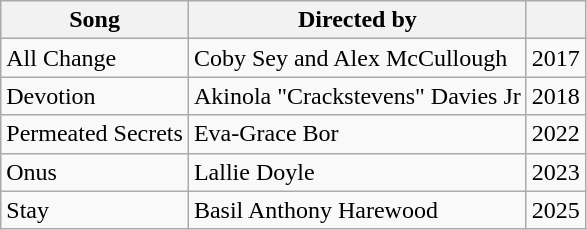<table class="wikitable">
<tr>
<th>Song</th>
<th>Directed by</th>
<th></th>
</tr>
<tr>
<td>All Change</td>
<td>Coby Sey and Alex McCullough</td>
<td>2017</td>
</tr>
<tr>
<td>Devotion</td>
<td>Akinola "Crackstevens" Davies Jr</td>
<td>2018</td>
</tr>
<tr>
<td>Permeated Secrets</td>
<td>Eva-Grace Bor</td>
<td>2022</td>
</tr>
<tr>
<td>Onus</td>
<td>Lallie Doyle</td>
<td>2023</td>
</tr>
<tr>
<td>Stay</td>
<td>Basil Anthony Harewood</td>
<td>2025</td>
</tr>
</table>
